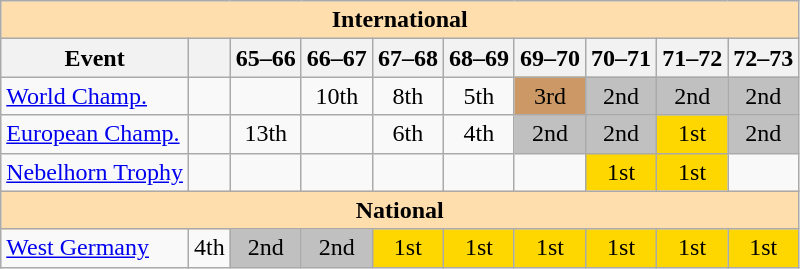<table class="wikitable" style="text-align:center">
<tr>
<th style="background-color: #ffdead; " colspan=10 align=center>International</th>
</tr>
<tr>
<th>Event</th>
<th></th>
<th>65–66</th>
<th>66–67</th>
<th>67–68</th>
<th>68–69</th>
<th>69–70</th>
<th>70–71</th>
<th>71–72</th>
<th>72–73</th>
</tr>
<tr>
<td align=left><a href='#'>World Champ.</a></td>
<td></td>
<td></td>
<td>10th</td>
<td>8th</td>
<td>5th</td>
<td bgcolor=cc9966>3rd</td>
<td bgcolor=silver>2nd</td>
<td bgcolor=silver>2nd</td>
<td bgcolor=silver>2nd</td>
</tr>
<tr>
<td align=left><a href='#'>European Champ.</a></td>
<td></td>
<td>13th</td>
<td></td>
<td>6th</td>
<td>4th</td>
<td bgcolor=silver>2nd</td>
<td bgcolor=silver>2nd</td>
<td bgcolor=gold>1st</td>
<td bgcolor=silver>2nd</td>
</tr>
<tr>
<td align=left><a href='#'>Nebelhorn Trophy</a></td>
<td></td>
<td></td>
<td></td>
<td></td>
<td></td>
<td></td>
<td bgcolor=gold>1st</td>
<td bgcolor=gold>1st</td>
<td></td>
</tr>
<tr>
<th style="background-color: #ffdead; " colspan=10 align=center>National</th>
</tr>
<tr>
<td align=left><a href='#'>West Germany</a></td>
<td>4th</td>
<td bgcolor=silver>2nd</td>
<td bgcolor=silver>2nd</td>
<td bgcolor=gold>1st</td>
<td bgcolor=gold>1st</td>
<td bgcolor=gold>1st</td>
<td bgcolor=gold>1st</td>
<td bgcolor=gold>1st</td>
<td bgcolor=gold>1st</td>
</tr>
</table>
